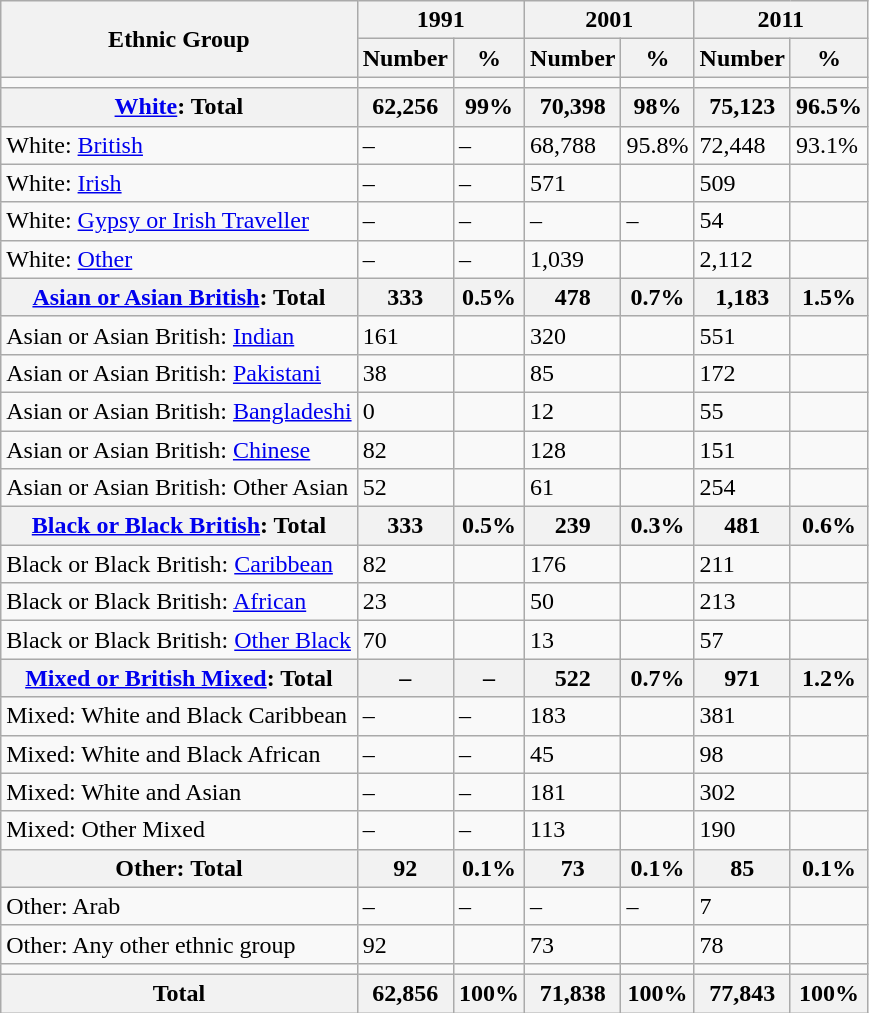<table class="wikitable sortable mw-collapsible mw-collapsed">
<tr>
<th rowspan="2">Ethnic Group</th>
<th colspan="2">1991</th>
<th colspan="2">2001</th>
<th colspan="2">2011</th>
</tr>
<tr>
<th>Number</th>
<th>%</th>
<th>Number</th>
<th>%</th>
<th>Number</th>
<th>%</th>
</tr>
<tr>
<td></td>
<td></td>
<td></td>
<td></td>
<td></td>
<td></td>
<td></td>
</tr>
<tr>
<th><a href='#'>White</a>: Total</th>
<th>62,256</th>
<th>99%</th>
<th>70,398</th>
<th>98%</th>
<th>75,123</th>
<th>96.5%</th>
</tr>
<tr>
<td>White: <a href='#'>British</a></td>
<td>–</td>
<td>–</td>
<td>68,788</td>
<td>95.8%</td>
<td>72,448</td>
<td>93.1%</td>
</tr>
<tr>
<td>White: <a href='#'>Irish</a></td>
<td>–</td>
<td>–</td>
<td>571</td>
<td></td>
<td>509</td>
<td></td>
</tr>
<tr>
<td>White: <a href='#'>Gypsy or Irish Traveller</a></td>
<td>–</td>
<td>–</td>
<td>–</td>
<td>–</td>
<td>54</td>
<td></td>
</tr>
<tr>
<td>White: <a href='#'>Other</a></td>
<td>–</td>
<td>–</td>
<td>1,039</td>
<td></td>
<td>2,112</td>
<td></td>
</tr>
<tr>
<th><a href='#'>Asian or Asian British</a>: Total</th>
<th>333</th>
<th>0.5%</th>
<th>478</th>
<th>0.7%</th>
<th>1,183</th>
<th>1.5%</th>
</tr>
<tr>
<td>Asian or Asian British: <a href='#'>Indian</a></td>
<td>161</td>
<td></td>
<td>320</td>
<td></td>
<td>551</td>
<td></td>
</tr>
<tr>
<td>Asian or Asian British: <a href='#'>Pakistani</a></td>
<td>38</td>
<td></td>
<td>85</td>
<td></td>
<td>172</td>
<td></td>
</tr>
<tr>
<td>Asian or Asian British: <a href='#'>Bangladeshi</a></td>
<td>0</td>
<td></td>
<td>12</td>
<td></td>
<td>55</td>
<td></td>
</tr>
<tr>
<td>Asian or Asian British: <a href='#'>Chinese</a></td>
<td>82</td>
<td></td>
<td>128</td>
<td></td>
<td>151</td>
<td></td>
</tr>
<tr>
<td>Asian or Asian British: Other Asian</td>
<td>52</td>
<td></td>
<td>61</td>
<td></td>
<td>254</td>
<td></td>
</tr>
<tr>
<th><a href='#'>Black or Black British</a>: Total</th>
<th>333</th>
<th>0.5%</th>
<th>239</th>
<th>0.3%</th>
<th>481</th>
<th>0.6%</th>
</tr>
<tr>
<td>Black or Black British: <a href='#'>Caribbean</a></td>
<td>82</td>
<td></td>
<td>176</td>
<td></td>
<td>211</td>
<td></td>
</tr>
<tr>
<td>Black or Black British: <a href='#'>African</a></td>
<td>23</td>
<td></td>
<td>50</td>
<td></td>
<td>213</td>
<td></td>
</tr>
<tr>
<td>Black or Black British: <a href='#'>Other Black</a></td>
<td>70</td>
<td></td>
<td>13</td>
<td></td>
<td>57</td>
<td></td>
</tr>
<tr>
<th><a href='#'>Mixed or British Mixed</a>: Total</th>
<th>–</th>
<th>–</th>
<th>522</th>
<th>0.7%</th>
<th>971</th>
<th>1.2%</th>
</tr>
<tr>
<td>Mixed: White and Black Caribbean</td>
<td>–</td>
<td>–</td>
<td>183</td>
<td></td>
<td>381</td>
<td></td>
</tr>
<tr>
<td>Mixed: White and Black African</td>
<td>–</td>
<td>–</td>
<td>45</td>
<td></td>
<td>98</td>
<td></td>
</tr>
<tr>
<td>Mixed: White and Asian</td>
<td>–</td>
<td>–</td>
<td>181</td>
<td></td>
<td>302</td>
<td></td>
</tr>
<tr>
<td>Mixed: Other Mixed</td>
<td>–</td>
<td>–</td>
<td>113</td>
<td></td>
<td>190</td>
<td></td>
</tr>
<tr>
<th>Other: Total</th>
<th>92</th>
<th>0.1%</th>
<th>73</th>
<th>0.1%</th>
<th>85</th>
<th>0.1%</th>
</tr>
<tr>
<td>Other: Arab</td>
<td>–</td>
<td>–</td>
<td>–</td>
<td>–</td>
<td>7</td>
<td></td>
</tr>
<tr>
<td>Other: Any other ethnic group</td>
<td>92</td>
<td></td>
<td>73</td>
<td></td>
<td>78</td>
<td></td>
</tr>
<tr>
<td></td>
<td></td>
<td></td>
<td></td>
<td></td>
<td></td>
<td></td>
</tr>
<tr>
<th>Total</th>
<th>62,856</th>
<th>100%</th>
<th>71,838</th>
<th>100%</th>
<th>77,843</th>
<th>100%</th>
</tr>
</table>
